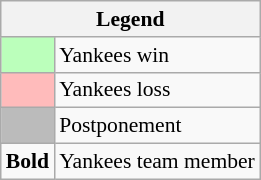<table class="wikitable" style="font-size:90%">
<tr>
<th colspan=2>Legend</th>
</tr>
<tr>
<td style="background:#bfb;"> </td>
<td>Yankees win</td>
</tr>
<tr>
<td style="background:#fbb;"> </td>
<td>Yankees loss</td>
</tr>
<tr>
<td style="background:#bbb;"> </td>
<td>Postponement</td>
</tr>
<tr>
<td><strong>Bold</strong></td>
<td>Yankees team member</td>
</tr>
</table>
